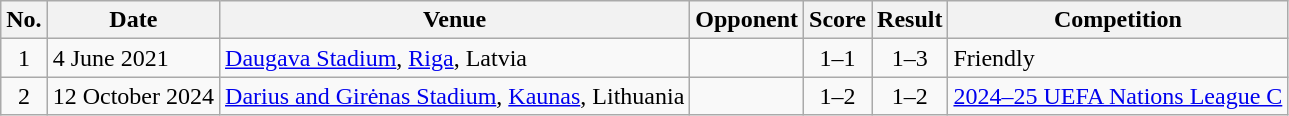<table class="wikitable sortable">
<tr>
<th scope="col">No.</th>
<th scope="col">Date</th>
<th scope="col">Venue</th>
<th scope="col">Opponent</th>
<th scope="col">Score</th>
<th scope="col">Result</th>
<th scope="col">Competition</th>
</tr>
<tr>
<td align=center>1</td>
<td>4 June 2021</td>
<td><a href='#'>Daugava Stadium</a>, <a href='#'>Riga</a>, Latvia</td>
<td></td>
<td align=center>1–1</td>
<td align=center>1–3</td>
<td>Friendly</td>
</tr>
<tr>
<td align=center>2</td>
<td>12 October 2024</td>
<td><a href='#'>Darius and Girėnas Stadium</a>, <a href='#'>Kaunas</a>, Lithuania</td>
<td></td>
<td align=center>1–2</td>
<td align=center>1–2</td>
<td><a href='#'>2024–25 UEFA Nations League C</a></td>
</tr>
</table>
